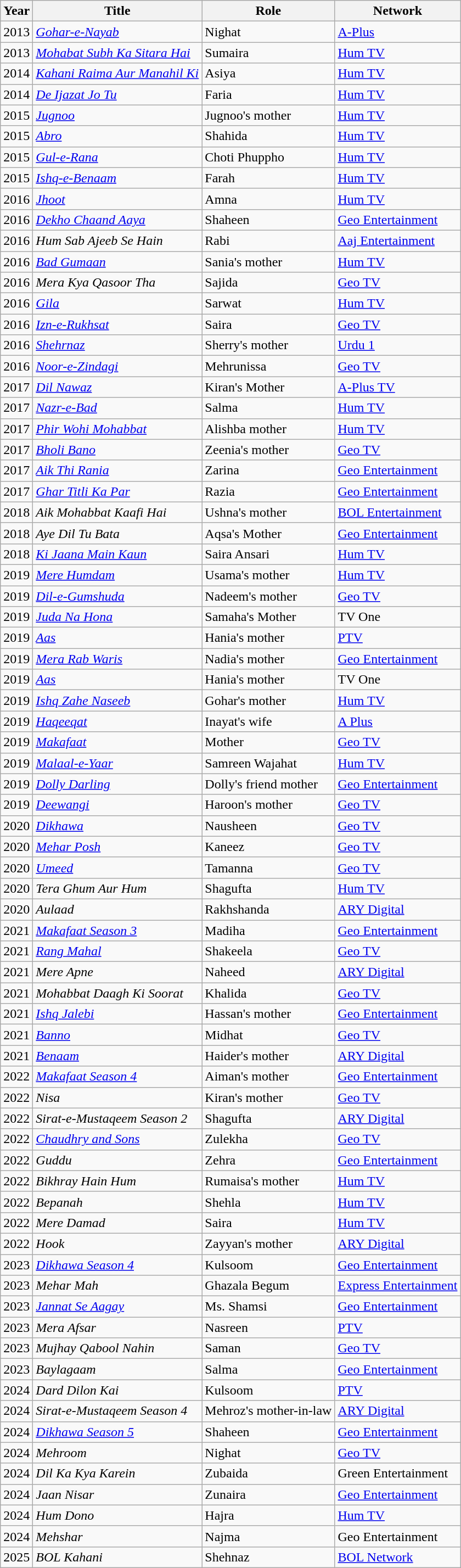<table class="wikitable sortable plainrowheaders">
<tr style="text-align:center;">
<th scope="col">Year</th>
<th scope="col">Title</th>
<th scope="col">Role</th>
<th scope="col">Network</th>
</tr>
<tr>
<td>2013</td>
<td><em><a href='#'>Gohar-e-Nayab</a></em></td>
<td>Nighat</td>
<td><a href='#'>A-Plus</a></td>
</tr>
<tr>
<td>2013</td>
<td><em><a href='#'>Mohabat Subh Ka Sitara Hai</a></em></td>
<td>Sumaira</td>
<td><a href='#'>Hum TV</a></td>
</tr>
<tr>
<td>2014</td>
<td><em><a href='#'>Kahani Raima Aur Manahil Ki</a></em></td>
<td>Asiya</td>
<td><a href='#'>Hum TV</a></td>
</tr>
<tr>
<td>2014</td>
<td><em><a href='#'>De Ijazat Jo Tu</a></em></td>
<td>Faria</td>
<td><a href='#'>Hum TV</a></td>
</tr>
<tr>
<td>2015</td>
<td><em><a href='#'>Jugnoo</a></em></td>
<td>Jugnoo's mother</td>
<td><a href='#'>Hum TV</a></td>
</tr>
<tr>
<td>2015</td>
<td><em><a href='#'>Abro</a></em></td>
<td>Shahida</td>
<td><a href='#'>Hum TV</a></td>
</tr>
<tr>
<td>2015</td>
<td><em><a href='#'>Gul-e-Rana</a></em></td>
<td>Choti Phuppho</td>
<td><a href='#'>Hum TV</a></td>
</tr>
<tr>
<td>2015</td>
<td><em><a href='#'>Ishq-e-Benaam</a></em></td>
<td>Farah</td>
<td><a href='#'>Hum TV</a></td>
</tr>
<tr>
<td>2016</td>
<td><em><a href='#'>Jhoot</a></em></td>
<td>Amna</td>
<td><a href='#'>Hum TV</a></td>
</tr>
<tr>
<td>2016</td>
<td><em><a href='#'>Dekho Chaand Aaya</a></em></td>
<td>Shaheen</td>
<td><a href='#'>Geo Entertainment</a></td>
</tr>
<tr>
<td>2016</td>
<td><em>Hum Sab Ajeeb Se Hain</em></td>
<td>Rabi</td>
<td><a href='#'>Aaj Entertainment</a></td>
</tr>
<tr>
<td>2016</td>
<td><em><a href='#'>Bad Gumaan</a></em></td>
<td>Sania's mother</td>
<td><a href='#'>Hum TV</a></td>
</tr>
<tr>
<td>2016</td>
<td><em>Mera Kya Qasoor Tha</em></td>
<td>Sajida</td>
<td><a href='#'>Geo TV</a></td>
</tr>
<tr>
<td>2016</td>
<td><em><a href='#'>Gila</a></em></td>
<td>Sarwat</td>
<td><a href='#'>Hum TV</a></td>
</tr>
<tr>
<td>2016</td>
<td><em><a href='#'>Izn-e-Rukhsat</a></em></td>
<td>Saira</td>
<td><a href='#'>Geo TV</a></td>
</tr>
<tr>
<td>2016</td>
<td><em><a href='#'>Shehrnaz</a></em></td>
<td>Sherry's mother</td>
<td><a href='#'>Urdu 1</a></td>
</tr>
<tr>
<td>2016</td>
<td><em><a href='#'>Noor-e-Zindagi</a></em></td>
<td>Mehrunissa</td>
<td><a href='#'>Geo TV</a></td>
</tr>
<tr>
<td>2017</td>
<td><em><a href='#'>Dil Nawaz</a></em></td>
<td>Kiran's Mother</td>
<td><a href='#'>A-Plus TV</a></td>
</tr>
<tr>
<td>2017</td>
<td><em><a href='#'>Nazr-e-Bad</a></em></td>
<td>Salma</td>
<td><a href='#'>Hum TV</a></td>
</tr>
<tr>
<td>2017</td>
<td><em><a href='#'>Phir Wohi Mohabbat</a></em></td>
<td>Alishba mother</td>
<td><a href='#'>Hum TV</a></td>
</tr>
<tr>
<td>2017</td>
<td><em><a href='#'>Bholi Bano</a></em></td>
<td>Zeenia's mother</td>
<td><a href='#'>Geo TV</a></td>
</tr>
<tr>
<td>2017</td>
<td><em><a href='#'>Aik Thi Rania</a></em></td>
<td>Zarina</td>
<td><a href='#'>Geo Entertainment</a></td>
</tr>
<tr>
<td>2017</td>
<td><em><a href='#'>Ghar Titli Ka Par</a></em></td>
<td>Razia</td>
<td><a href='#'>Geo Entertainment</a></td>
</tr>
<tr>
<td>2018</td>
<td><em>Aik Mohabbat Kaafi Hai</em></td>
<td>Ushna's mother</td>
<td><a href='#'>BOL Entertainment</a></td>
</tr>
<tr>
<td>2018</td>
<td><em>Aye Dil Tu Bata</em></td>
<td>Aqsa's Mother</td>
<td><a href='#'>Geo Entertainment</a></td>
</tr>
<tr>
<td>2018</td>
<td><em><a href='#'>Ki Jaana Main Kaun</a></em></td>
<td>Saira Ansari</td>
<td><a href='#'>Hum TV</a></td>
</tr>
<tr>
<td>2019</td>
<td><em><a href='#'>Mere Humdam</a></em></td>
<td>Usama's mother</td>
<td><a href='#'>Hum TV</a></td>
</tr>
<tr>
<td>2019</td>
<td><em><a href='#'>Dil-e-Gumshuda</a></em></td>
<td>Nadeem's mother</td>
<td><a href='#'>Geo TV</a></td>
</tr>
<tr>
<td>2019</td>
<td><em><a href='#'>Juda Na Hona</a></em></td>
<td>Samaha's Mother</td>
<td>TV One</td>
</tr>
<tr>
<td>2019</td>
<td><em><a href='#'>Aas</a></em></td>
<td>Hania's mother</td>
<td><a href='#'>PTV</a></td>
</tr>
<tr>
<td>2019</td>
<td><em><a href='#'>Mera Rab Waris</a></em></td>
<td>Nadia's mother</td>
<td><a href='#'>Geo Entertainment</a></td>
</tr>
<tr>
<td>2019</td>
<td><em><a href='#'>Aas</a></em></td>
<td>Hania's mother</td>
<td>TV One</td>
</tr>
<tr>
<td>2019</td>
<td><em><a href='#'>Ishq Zahe Naseeb</a></em></td>
<td>Gohar's mother</td>
<td><a href='#'>Hum TV</a></td>
</tr>
<tr>
<td>2019</td>
<td><em><a href='#'>Haqeeqat</a></em></td>
<td>Inayat's wife</td>
<td><a href='#'>A Plus</a></td>
</tr>
<tr>
<td>2019</td>
<td><em><a href='#'>Makafaat</a></em></td>
<td>Mother</td>
<td><a href='#'>Geo TV</a></td>
</tr>
<tr>
<td>2019</td>
<td><em><a href='#'>Malaal-e-Yaar</a></em></td>
<td>Samreen Wajahat</td>
<td><a href='#'>Hum TV</a></td>
</tr>
<tr>
<td>2019</td>
<td><em><a href='#'>Dolly Darling</a></em></td>
<td>Dolly's friend mother</td>
<td><a href='#'>Geo Entertainment</a></td>
</tr>
<tr>
<td>2019</td>
<td><em><a href='#'>Deewangi</a></em></td>
<td>Haroon's mother</td>
<td><a href='#'>Geo TV</a></td>
</tr>
<tr>
<td>2020</td>
<td><em><a href='#'>Dikhawa</a></em></td>
<td>Nausheen</td>
<td><a href='#'>Geo TV</a></td>
</tr>
<tr>
<td>2020</td>
<td><em><a href='#'>Mehar Posh</a></em></td>
<td>Kaneez</td>
<td><a href='#'>Geo TV</a></td>
</tr>
<tr>
<td>2020</td>
<td><em><a href='#'>Umeed</a></em></td>
<td>Tamanna</td>
<td><a href='#'>Geo TV</a></td>
</tr>
<tr>
<td>2020</td>
<td><em>Tera Ghum Aur Hum</em></td>
<td>Shagufta</td>
<td><a href='#'>Hum TV</a></td>
</tr>
<tr>
<td>2020</td>
<td><em>Aulaad</em></td>
<td>Rakhshanda</td>
<td><a href='#'>ARY Digital</a></td>
</tr>
<tr>
<td>2021</td>
<td><em><a href='#'>Makafaat Season 3</a></em></td>
<td>Madiha</td>
<td><a href='#'>Geo Entertainment</a></td>
</tr>
<tr>
<td>2021</td>
<td><em><a href='#'>Rang Mahal</a></em></td>
<td>Shakeela</td>
<td><a href='#'>Geo TV</a></td>
</tr>
<tr>
<td>2021</td>
<td><em>Mere Apne</em></td>
<td>Naheed</td>
<td><a href='#'>ARY Digital</a></td>
</tr>
<tr>
<td>2021</td>
<td><em>Mohabbat Daagh Ki Soorat</em></td>
<td>Khalida</td>
<td><a href='#'>Geo TV</a></td>
</tr>
<tr>
<td>2021</td>
<td><em><a href='#'>Ishq Jalebi</a></em></td>
<td>Hassan's mother</td>
<td><a href='#'>Geo Entertainment</a></td>
</tr>
<tr>
<td>2021</td>
<td><em><a href='#'>Banno</a></em></td>
<td>Midhat</td>
<td><a href='#'>Geo TV</a></td>
</tr>
<tr>
<td>2021</td>
<td><em><a href='#'>Benaam</a></em></td>
<td>Haider's mother</td>
<td><a href='#'>ARY Digital</a></td>
</tr>
<tr>
<td>2022</td>
<td><em><a href='#'>Makafaat Season 4</a></em></td>
<td>Aiman's mother</td>
<td><a href='#'>Geo Entertainment</a></td>
</tr>
<tr>
<td>2022</td>
<td><em>Nisa</em></td>
<td>Kiran's mother</td>
<td><a href='#'>Geo TV</a></td>
</tr>
<tr>
<td>2022</td>
<td><em>Sirat-e-Mustaqeem Season 2</em></td>
<td>Shagufta</td>
<td><a href='#'>ARY Digital</a></td>
</tr>
<tr>
<td>2022</td>
<td><em><a href='#'>Chaudhry and Sons</a></em></td>
<td>Zulekha</td>
<td><a href='#'>Geo TV</a></td>
</tr>
<tr>
<td>2022</td>
<td><em>Guddu</em></td>
<td>Zehra</td>
<td><a href='#'>Geo Entertainment</a></td>
</tr>
<tr>
<td>2022</td>
<td><em>Bikhray Hain Hum</em></td>
<td>Rumaisa's mother</td>
<td><a href='#'>Hum TV</a></td>
</tr>
<tr>
<td>2022</td>
<td><em>Bepanah</em></td>
<td>Shehla</td>
<td><a href='#'>Hum TV</a></td>
</tr>
<tr>
<td>2022</td>
<td><em>Mere Damad</em></td>
<td>Saira</td>
<td><a href='#'>Hum TV</a></td>
</tr>
<tr>
<td>2022</td>
<td><em>Hook</em></td>
<td>Zayyan's mother</td>
<td><a href='#'>ARY Digital</a></td>
</tr>
<tr>
<td>2023</td>
<td><em><a href='#'>Dikhawa Season 4</a></em></td>
<td>Kulsoom</td>
<td><a href='#'>Geo Entertainment</a></td>
</tr>
<tr>
<td>2023</td>
<td><em>Mehar Mah</em></td>
<td>Ghazala Begum</td>
<td><a href='#'>Express Entertainment</a></td>
</tr>
<tr>
<td>2023</td>
<td><em><a href='#'>Jannat Se Aagay</a></em></td>
<td>Ms. Shamsi</td>
<td><a href='#'>Geo Entertainment</a></td>
</tr>
<tr>
<td>2023</td>
<td><em>Mera Afsar</em></td>
<td>Nasreen</td>
<td><a href='#'>PTV</a></td>
</tr>
<tr>
<td>2023</td>
<td><em>Mujhay Qabool Nahin</em></td>
<td>Saman</td>
<td><a href='#'>Geo TV</a></td>
</tr>
<tr>
<td>2023</td>
<td><em>Baylagaam</em></td>
<td>Salma</td>
<td><a href='#'>Geo Entertainment</a></td>
</tr>
<tr>
<td>2024</td>
<td><em>Dard Dilon Kai</em></td>
<td>Kulsoom</td>
<td><a href='#'>PTV</a></td>
</tr>
<tr>
<td>2024</td>
<td><em>Sirat-e-Mustaqeem Season 4</em></td>
<td>Mehroz's mother-in-law</td>
<td><a href='#'>ARY Digital</a></td>
</tr>
<tr>
<td>2024</td>
<td><em><a href='#'>Dikhawa Season 5</a></em></td>
<td>Shaheen</td>
<td><a href='#'>Geo Entertainment</a></td>
</tr>
<tr>
<td>2024</td>
<td><em>Mehroom</em></td>
<td>Nighat</td>
<td><a href='#'>Geo TV</a></td>
</tr>
<tr>
<td>2024</td>
<td><em>Dil Ka Kya Karein</em></td>
<td>Zubaida</td>
<td>Green Entertainment</td>
</tr>
<tr>
<td>2024</td>
<td><em>Jaan Nisar</em></td>
<td>Zunaira</td>
<td><a href='#'>Geo Entertainment</a></td>
</tr>
<tr>
<td>2024</td>
<td><em>Hum Dono</em></td>
<td>Hajra</td>
<td><a href='#'>Hum TV</a></td>
</tr>
<tr>
<td>2024</td>
<td><em>Mehshar</em></td>
<td>Najma</td>
<td>Geo Entertainment</td>
</tr>
<tr>
<td>2025</td>
<td><em>BOL Kahani</em></td>
<td>Shehnaz</td>
<td><a href='#'>BOL Network</a></td>
</tr>
</table>
